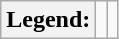<table class="wikitable">
<tr float=center>
<th>Legend:</th>
<td></td>
<td></td>
</tr>
</table>
